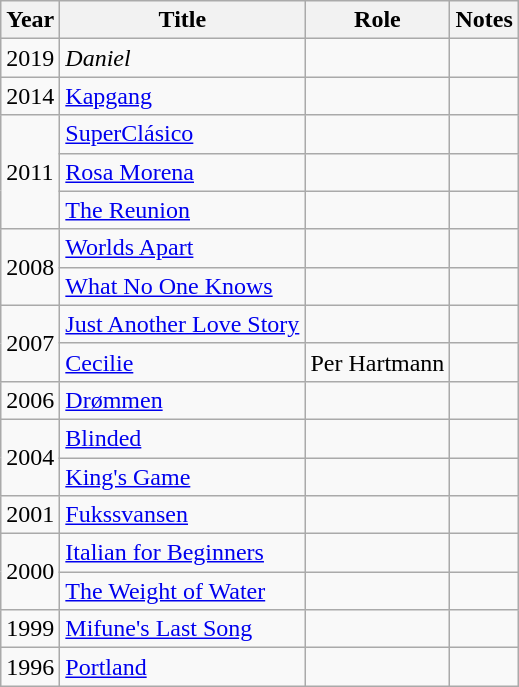<table class="wikitable sortable">
<tr>
<th>Year</th>
<th>Title</th>
<th>Role</th>
<th class="unsortable">Notes</th>
</tr>
<tr>
<td>2019</td>
<td><em>Daniel<strong></td>
<td></td>
<td></td>
</tr>
<tr>
<td>2014</td>
<td></em><a href='#'>Kapgang</a><em></td>
<td></td>
<td></td>
</tr>
<tr>
<td rowspan=3>2011</td>
<td></em><a href='#'>SuperClásico</a><em></td>
<td></td>
<td></td>
</tr>
<tr>
<td></em><a href='#'>Rosa Morena</a><em></td>
<td></td>
<td></td>
</tr>
<tr>
<td></em><a href='#'>The Reunion</a><em></td>
<td></td>
<td></td>
</tr>
<tr>
<td rowspan=2>2008</td>
<td></em><a href='#'>Worlds Apart</a><em></td>
<td></td>
</tr>
<tr>
<td></em><a href='#'>What No One Knows</a><em></td>
<td></td>
<td></td>
</tr>
<tr>
<td rowspan=2>2007</td>
<td></em><a href='#'>Just Another Love Story</a><em></td>
<td></td>
<td></td>
</tr>
<tr>
<td></em><a href='#'>Cecilie</a><em></td>
<td>Per Hartmann</td>
<td></td>
</tr>
<tr>
<td>2006</td>
<td></em><a href='#'>Drømmen</a><em></td>
<td></td>
<td></td>
</tr>
<tr>
<td rowspan=2>2004</td>
<td></em><a href='#'>Blinded</a><em></td>
<td></td>
<td></td>
</tr>
<tr>
<td></em><a href='#'>King's Game</a><em></td>
<td></td>
<td></td>
</tr>
<tr>
<td>2001</td>
<td></em><a href='#'>Fukssvansen</a><em></td>
<td></td>
<td></td>
</tr>
<tr>
<td rowspan=2>2000</td>
<td></em><a href='#'>Italian for Beginners</a><em></td>
<td></td>
<td></td>
</tr>
<tr>
<td></em><a href='#'>The Weight of Water</a><em></td>
<td></td>
<td></td>
</tr>
<tr>
<td>1999</td>
<td></em><a href='#'>Mifune's Last Song</a><em></td>
<td></td>
<td></td>
</tr>
<tr>
<td>1996</td>
<td></em><a href='#'>Portland</a><em></td>
<td></td>
<td></td>
</tr>
</table>
